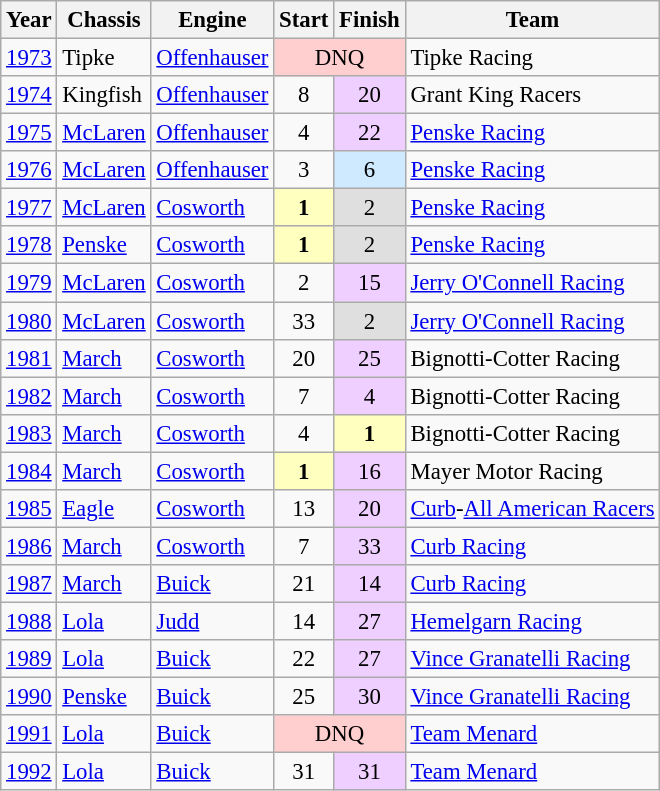<table class="wikitable" style="font-size: 95%;">
<tr>
<th>Year</th>
<th>Chassis</th>
<th>Engine</th>
<th>Start</th>
<th>Finish</th>
<th>Team</th>
</tr>
<tr>
<td><a href='#'>1973</a></td>
<td>Tipke</td>
<td><a href='#'>Offenhauser</a></td>
<td align=center colspan=2 style="background:#FFCFCF;">DNQ</td>
<td>Tipke Racing</td>
</tr>
<tr>
<td><a href='#'>1974</a></td>
<td>Kingfish</td>
<td><a href='#'>Offenhauser</a></td>
<td align=center>8</td>
<td align=center style="background:#EFCFFF;">20</td>
<td>Grant King Racers</td>
</tr>
<tr>
<td><a href='#'>1975</a></td>
<td><a href='#'>McLaren</a></td>
<td><a href='#'>Offenhauser</a></td>
<td align=center>4</td>
<td align=center style="background:#EFCFFF;">22</td>
<td><a href='#'>Penske Racing</a></td>
</tr>
<tr>
<td><a href='#'>1976</a></td>
<td><a href='#'>McLaren</a></td>
<td><a href='#'>Offenhauser</a></td>
<td align=center>3</td>
<td align=center style="background:#CFEAFF;">6</td>
<td><a href='#'>Penske Racing</a></td>
</tr>
<tr>
<td><a href='#'>1977</a></td>
<td><a href='#'>McLaren</a></td>
<td><a href='#'>Cosworth</a></td>
<td align=center style="background:#FFFFBF;"><strong>1</strong></td>
<td align=center style="background:#DFDFDF;">2</td>
<td><a href='#'>Penske Racing</a></td>
</tr>
<tr>
<td><a href='#'>1978</a></td>
<td><a href='#'>Penske</a></td>
<td><a href='#'>Cosworth</a></td>
<td align=center style="background:#FFFFBF;"><strong>1</strong></td>
<td align=center style="background:#DFDFDF;">2</td>
<td><a href='#'>Penske Racing</a></td>
</tr>
<tr>
<td><a href='#'>1979</a></td>
<td><a href='#'>McLaren</a></td>
<td><a href='#'>Cosworth</a></td>
<td align=center>2</td>
<td align=center style="background:#EFCFFF;">15</td>
<td><a href='#'>Jerry O'Connell Racing</a></td>
</tr>
<tr>
<td><a href='#'>1980</a></td>
<td><a href='#'>McLaren</a></td>
<td><a href='#'>Cosworth</a></td>
<td align=center>33</td>
<td align=center style="background:#DFDFDF;">2</td>
<td><a href='#'>Jerry O'Connell Racing</a></td>
</tr>
<tr>
<td><a href='#'>1981</a></td>
<td><a href='#'>March</a></td>
<td><a href='#'>Cosworth</a></td>
<td align=center>20</td>
<td align=center style="background:#EFCFFF;">25</td>
<td>Bignotti-Cotter Racing</td>
</tr>
<tr>
<td><a href='#'>1982</a></td>
<td><a href='#'>March</a></td>
<td><a href='#'>Cosworth</a></td>
<td align=center>7</td>
<td align=center style="background:#EFCFFF;">4</td>
<td>Bignotti-Cotter Racing</td>
</tr>
<tr>
<td><a href='#'>1983</a></td>
<td><a href='#'>March</a></td>
<td><a href='#'>Cosworth</a></td>
<td align=center>4</td>
<td align=center style="background:#FFFFBF;"><strong>1</strong></td>
<td>Bignotti-Cotter Racing</td>
</tr>
<tr>
<td><a href='#'>1984</a></td>
<td><a href='#'>March</a></td>
<td><a href='#'>Cosworth</a></td>
<td align=center style="background:#FFFFBF;"><strong>1</strong></td>
<td align=center style="background:#EFCFFF;">16</td>
<td>Mayer Motor Racing</td>
</tr>
<tr>
<td><a href='#'>1985</a></td>
<td><a href='#'>Eagle</a></td>
<td><a href='#'>Cosworth</a></td>
<td align=center>13</td>
<td align=center style="background:#EFCFFF;">20</td>
<td><a href='#'>Curb</a>-<a href='#'>All American Racers</a></td>
</tr>
<tr>
<td><a href='#'>1986</a></td>
<td><a href='#'>March</a></td>
<td><a href='#'>Cosworth</a></td>
<td align=center>7</td>
<td align=center style="background:#EFCFFF;">33</td>
<td><a href='#'>Curb Racing</a></td>
</tr>
<tr>
<td><a href='#'>1987</a></td>
<td><a href='#'>March</a></td>
<td><a href='#'>Buick</a></td>
<td align=center>21</td>
<td align=center style="background:#EFCFFF;">14</td>
<td><a href='#'>Curb Racing</a></td>
</tr>
<tr>
<td><a href='#'>1988</a></td>
<td><a href='#'>Lola</a></td>
<td><a href='#'>Judd</a></td>
<td align=center>14</td>
<td align=center style="background:#EFCFFF;">27</td>
<td><a href='#'>Hemelgarn Racing</a></td>
</tr>
<tr>
<td><a href='#'>1989</a></td>
<td><a href='#'>Lola</a></td>
<td><a href='#'>Buick</a></td>
<td align=center>22</td>
<td align=center style="background:#EFCFFF;">27</td>
<td><a href='#'>Vince Granatelli Racing</a></td>
</tr>
<tr>
<td><a href='#'>1990</a></td>
<td><a href='#'>Penske</a></td>
<td><a href='#'>Buick</a></td>
<td align=center>25</td>
<td align=center style="background:#EFCFFF;">30</td>
<td><a href='#'>Vince Granatelli Racing</a></td>
</tr>
<tr>
<td><a href='#'>1991</a></td>
<td><a href='#'>Lola</a></td>
<td><a href='#'>Buick</a></td>
<td align=center colspan=2 style="background:#FFCFCF;">DNQ</td>
<td><a href='#'>Team Menard</a></td>
</tr>
<tr>
<td><a href='#'>1992</a></td>
<td><a href='#'>Lola</a></td>
<td><a href='#'>Buick</a></td>
<td align=center>31</td>
<td align=center style="background:#EFCFFF;">31</td>
<td><a href='#'>Team Menard</a></td>
</tr>
</table>
